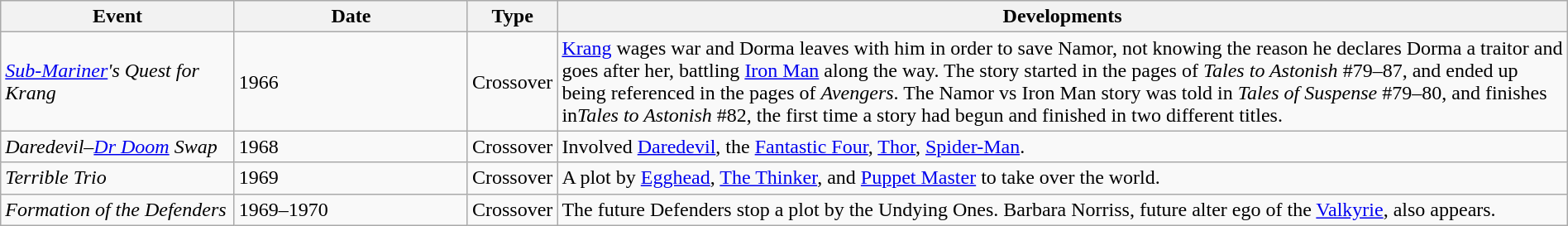<table class="wikitable" style="width:100%;">
<tr>
<th width=15%>Event</th>
<th width=15%>Date</th>
<th width=5%>Type</th>
<th width=70%>Developments</th>
</tr>
<tr>
<td><em><a href='#'>Sub-Mariner</a>'s Quest for Krang</em></td>
<td>1966</td>
<td>Crossover</td>
<td><a href='#'>Krang</a> wages war and Dorma leaves with him in order to save Namor, not knowing the reason he declares Dorma a traitor and goes after her, battling <a href='#'>Iron Man</a> along the way. The story started in the pages of <em>Tales to Astonish</em> #79–87, and ended up being referenced in the pages of <em>Avengers</em>. The Namor vs Iron Man story was told in <em>Tales of Suspense</em> #79–80, and finishes in<em>Tales to Astonish</em> #82, the first time a story had begun and finished in two different titles.</td>
</tr>
<tr>
<td><em>Daredevil–<a href='#'>Dr Doom</a> Swap</em></td>
<td>1968</td>
<td>Crossover</td>
<td>Involved <a href='#'>Daredevil</a>, the <a href='#'>Fantastic Four</a>, <a href='#'>Thor</a>, <a href='#'>Spider-Man</a>.</td>
</tr>
<tr>
<td><em>Terrible Trio</em></td>
<td>1969</td>
<td>Crossover</td>
<td>A plot by <a href='#'>Egghead</a>, <a href='#'>The Thinker</a>, and <a href='#'>Puppet Master</a> to take over the world.</td>
</tr>
<tr>
<td><em>Formation of the Defenders</em></td>
<td>1969–1970</td>
<td>Crossover</td>
<td>The future Defenders stop a plot by the Undying Ones. Barbara Norriss, future alter ego of the <a href='#'>Valkyrie</a>, also appears.</td>
</tr>
</table>
